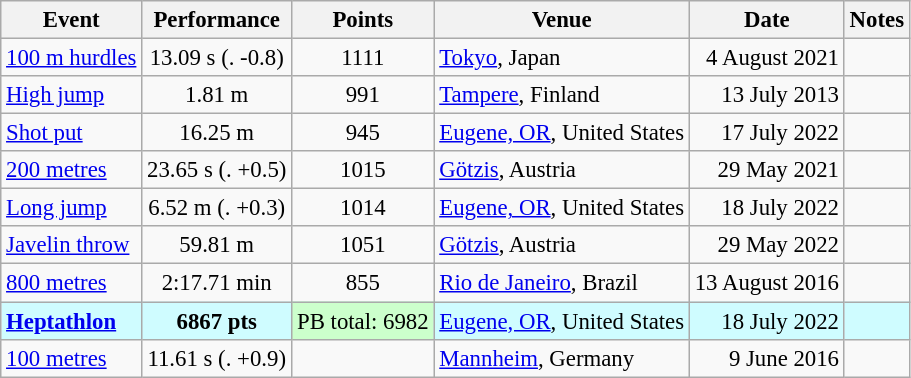<table class="wikitable" style="font-size: 95%;">
<tr>
<th scope=col>Event</th>
<th scope=col>Performance</th>
<th scope=col>Points</th>
<th scope=col>Venue</th>
<th scope=col>Date</th>
<th scope=col>Notes</th>
</tr>
<tr>
<td><a href='#'>100 m hurdles</a></td>
<td align=center>13.09 s (. -0.8)</td>
<td align=center>1111</td>
<td><a href='#'>Tokyo</a>, Japan</td>
<td align=right>4 August 2021</td>
<td></td>
</tr>
<tr>
<td><a href='#'>High jump</a></td>
<td align=center>1.81 m</td>
<td align=center>991</td>
<td><a href='#'>Tampere</a>, Finland</td>
<td align=right>13 July 2013</td>
<td></td>
</tr>
<tr>
<td><a href='#'>Shot put</a></td>
<td align=center>16.25 m</td>
<td align=center>945</td>
<td><a href='#'>Eugene, OR</a>, United States</td>
<td align=right>17 July 2022</td>
<td></td>
</tr>
<tr>
<td><a href='#'>200 metres</a></td>
<td align=center>23.65 s (. +0.5)</td>
<td align=center>1015</td>
<td><a href='#'>Götzis</a>, Austria</td>
<td align=right>29 May 2021</td>
<td></td>
</tr>
<tr>
<td><a href='#'>Long jump</a></td>
<td align=center>6.52 m (. +0.3)</td>
<td align=center>1014</td>
<td><a href='#'>Eugene, OR</a>, United States</td>
<td align=right>18 July 2022</td>
<td></td>
</tr>
<tr>
<td><a href='#'>Javelin throw</a></td>
<td align=center>59.81 m</td>
<td align=center>1051</td>
<td><a href='#'>Götzis</a>, Austria</td>
<td align=right>29 May 2022</td>
<td></td>
</tr>
<tr>
<td><a href='#'>800 metres</a></td>
<td align=center>2:17.71 min</td>
<td align=center>855</td>
<td><a href='#'>Rio de Janeiro</a>, Brazil</td>
<td align=right>13 August 2016</td>
<td></td>
</tr>
<tr bgcolor=#cffcff>
<td><strong><a href='#'>Heptathlon</a></strong></td>
<td align=center><strong>6867 pts</strong></td>
<td align=center bgcolor=#ccffcc>PB total: 6982</td>
<td><a href='#'>Eugene, OR</a>, United States</td>
<td align=right>18 July 2022</td>
<td><strong></strong></td>
</tr>
<tr>
<td><a href='#'>100 metres</a></td>
<td align=center>11.61 s (. +0.9)</td>
<td></td>
<td><a href='#'>Mannheim</a>, Germany</td>
<td align=right>9 June 2016</td>
<td></td>
</tr>
</table>
